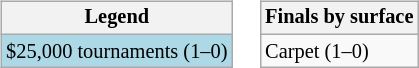<table>
<tr valign=top>
<td><br><table class="wikitable" style="font-size:85%;">
<tr>
<th>Legend</th>
</tr>
<tr style="background:lightblue;">
<td>$25,000 tournaments (1–0)</td>
</tr>
</table>
</td>
<td><br><table class=wikitable style=font-size:85%>
<tr>
<th>Finals by surface</th>
</tr>
<tr>
<td>Carpet (1–0)</td>
</tr>
</table>
</td>
</tr>
</table>
